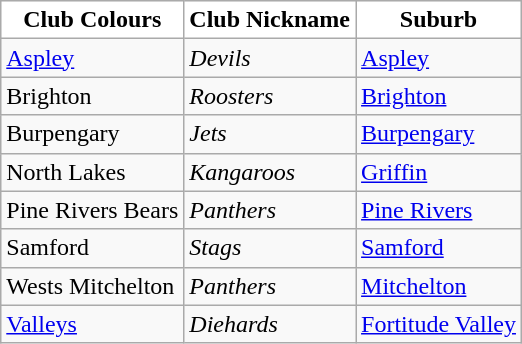<table class="wikitable">
<tr>
<th style="background:white; ">Club Colours</th>
<th style="background:white; ">Club Nickname</th>
<th style="background:white; ">Suburb</th>
</tr>
<tr>
<td> <a href='#'>Aspley</a></td>
<td><em>Devils</em></td>
<td><a href='#'>Aspley</a></td>
</tr>
<tr>
<td> Brighton</td>
<td><em>Roosters</em></td>
<td><a href='#'>Brighton</a></td>
</tr>
<tr>
<td> Burpengary</td>
<td><em>Jets</em></td>
<td><a href='#'>Burpengary</a></td>
</tr>
<tr>
<td> North Lakes</td>
<td><em>Kangaroos</em></td>
<td><a href='#'>Griffin</a></td>
</tr>
<tr>
<td> Pine Rivers Bears</td>
<td><em>Panthers</em></td>
<td><a href='#'>Pine Rivers</a></td>
</tr>
<tr>
<td> Samford</td>
<td><em>Stags</em></td>
<td><a href='#'>Samford</a></td>
</tr>
<tr>
<td> Wests Mitchelton</td>
<td><em>Panthers</em></td>
<td><a href='#'>Mitchelton</a></td>
</tr>
<tr>
<td> <a href='#'>Valleys</a></td>
<td><em>Diehards</em></td>
<td><a href='#'>Fortitude Valley</a></td>
</tr>
</table>
